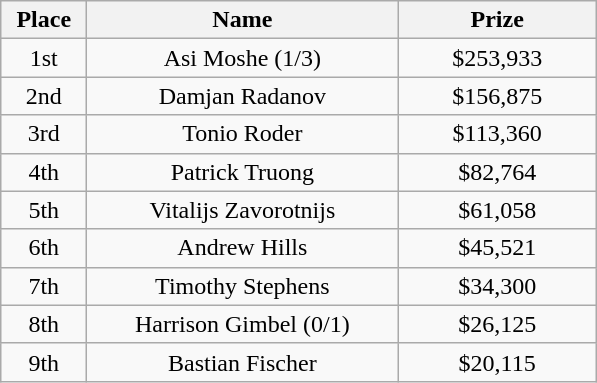<table class="wikitable">
<tr>
<th width="50">Place</th>
<th width="200">Name</th>
<th width="125">Prize</th>
</tr>
<tr>
<td align = "center">1st</td>
<td align = "center">Asi Moshe (1/3)</td>
<td align="center">$253,933</td>
</tr>
<tr>
<td align = "center">2nd</td>
<td align = "center">Damjan Radanov</td>
<td align="center">$156,875</td>
</tr>
<tr>
<td align = "center">3rd</td>
<td align = "center">Tonio Roder</td>
<td align="center">$113,360</td>
</tr>
<tr>
<td align = "center">4th</td>
<td align = "center">Patrick Truong</td>
<td align="center">$82,764</td>
</tr>
<tr>
<td align = "center">5th</td>
<td align = "center">Vitalijs Zavorotnijs</td>
<td align="center">$61,058</td>
</tr>
<tr>
<td align = "center">6th</td>
<td align = "center">Andrew Hills</td>
<td align="center">$45,521</td>
</tr>
<tr>
<td align = "center">7th</td>
<td align = "center">Timothy Stephens</td>
<td align="center">$34,300</td>
</tr>
<tr>
<td align = "center">8th</td>
<td align = "center">Harrison Gimbel (0/1)</td>
<td align="center">$26,125</td>
</tr>
<tr>
<td align = "center">9th</td>
<td align = "center">Bastian Fischer</td>
<td align="center">$20,115</td>
</tr>
</table>
